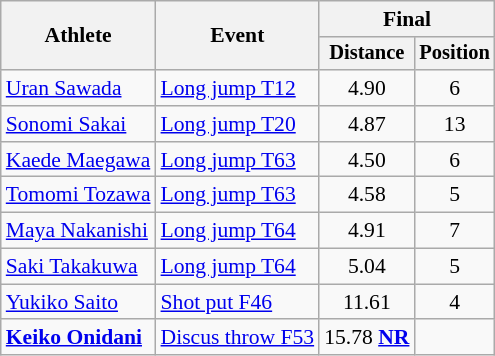<table class=wikitable style="font-size:90%">
<tr>
<th rowspan="2">Athlete</th>
<th rowspan="2">Event</th>
<th colspan="2">Final</th>
</tr>
<tr style="font-size:95%">
<th>Distance</th>
<th>Position</th>
</tr>
<tr align=center>
<td align=left><a href='#'>Uran Sawada</a></td>
<td align=left><a href='#'>Long jump T12</a></td>
<td>4.90</td>
<td>6</td>
</tr>
<tr align=center>
<td align=left><a href='#'>Sonomi Sakai</a></td>
<td align=left><a href='#'>Long jump T20</a></td>
<td>4.87</td>
<td>13</td>
</tr>
<tr align=center>
<td align=left><a href='#'>Kaede Maegawa</a></td>
<td align=left><a href='#'>Long jump T63</a></td>
<td>4.50</td>
<td>6</td>
</tr>
<tr align=center>
<td align=left><a href='#'>Tomomi Tozawa</a></td>
<td align=left><a href='#'>Long jump T63</a></td>
<td>4.58</td>
<td>5</td>
</tr>
<tr align=center>
<td align=left><a href='#'>Maya Nakanishi</a></td>
<td align=left><a href='#'>Long jump T64</a></td>
<td>4.91</td>
<td>7</td>
</tr>
<tr align=center>
<td align=left><a href='#'>Saki Takakuwa</a></td>
<td align=left><a href='#'>Long jump T64</a></td>
<td>5.04</td>
<td>5</td>
</tr>
<tr align=center>
<td align=left><a href='#'>Yukiko Saito</a></td>
<td align=left><a href='#'>Shot put F46</a></td>
<td>11.61</td>
<td>4</td>
</tr>
<tr align=center>
<td align=left><strong><a href='#'>Keiko Onidani</a></strong></td>
<td align=left><a href='#'>Discus throw F53</a></td>
<td>15.78 <strong><a href='#'>NR</a></strong></td>
<td></td>
</tr>
</table>
